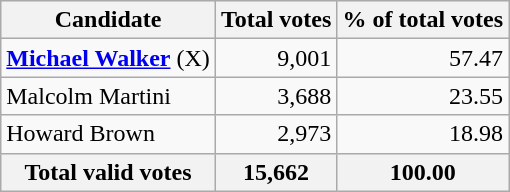<table class="wikitable sortable">
<tr bgcolor="#EEEEEE">
<th align="left">Candidate</th>
<th align="right">Total votes</th>
<th align="right">% of total votes</th>
</tr>
<tr>
<td align="left"><strong><a href='#'>Michael Walker</a></strong> (X)</td>
<td align="right">9,001</td>
<td align="right">57.47</td>
</tr>
<tr>
<td align="left">Malcolm Martini</td>
<td align="right">3,688</td>
<td align="right">23.55</td>
</tr>
<tr>
<td align="left">Howard Brown</td>
<td align="right">2,973</td>
<td align="right">18.98</td>
</tr>
<tr bgcolor="#EEEEEE">
<th align="left">Total valid votes</th>
<th align="right">15,662</th>
<th align="right">100.00</th>
</tr>
</table>
